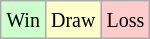<table class="wikitable">
<tr>
<td style="background-color: #CCFFCC;"><small>Win</small></td>
<td style="background-color: #FFFFCC;"><small>Draw</small></td>
<td style="background-color: #FFCCCC;"><small>Loss</small></td>
</tr>
</table>
